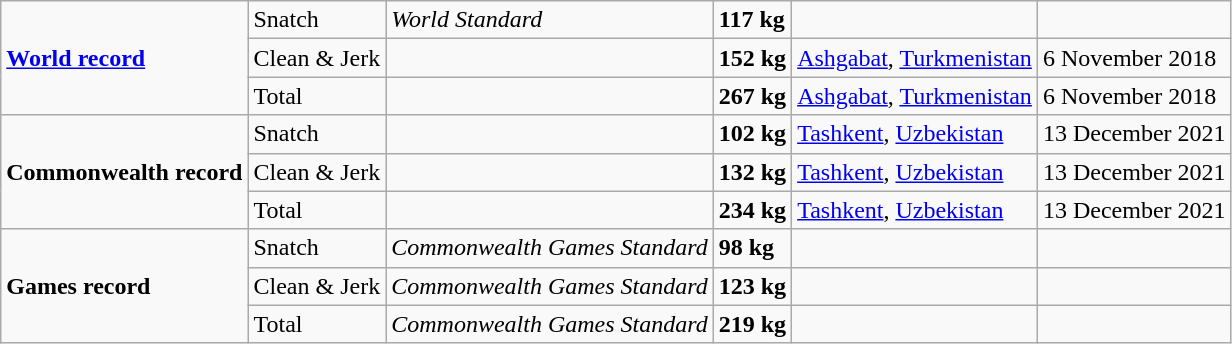<table class="wikitable">
<tr>
<td rowspan=3><strong><a href='#'>World record</a></strong></td>
<td>Snatch</td>
<td><em>World Standard</em></td>
<td><strong>117 kg</strong></td>
<td></td>
<td></td>
</tr>
<tr>
<td>Clean & Jerk</td>
<td></td>
<td><strong>152 kg</strong></td>
<td><a href='#'>Ashgabat</a>, <a href='#'>Turkmenistan</a></td>
<td>6 November 2018</td>
</tr>
<tr>
<td>Total</td>
<td></td>
<td><strong>267 kg</strong></td>
<td><a href='#'>Ashgabat</a>, <a href='#'>Turkmenistan</a></td>
<td>6 November 2018</td>
</tr>
<tr>
<td rowspan=3><strong>Commonwealth record</strong></td>
<td>Snatch</td>
<td></td>
<td><strong>102 kg</strong></td>
<td><a href='#'>Tashkent</a>, <a href='#'>Uzbekistan</a></td>
<td>13 December 2021</td>
</tr>
<tr>
<td>Clean & Jerk</td>
<td></td>
<td><strong>132 kg</strong></td>
<td><a href='#'>Tashkent</a>, <a href='#'>Uzbekistan</a></td>
<td>13 December 2021</td>
</tr>
<tr>
<td>Total</td>
<td></td>
<td><strong>234 kg</strong></td>
<td><a href='#'>Tashkent</a>, <a href='#'>Uzbekistan</a></td>
<td>13 December 2021</td>
</tr>
<tr>
<td rowspan=3><strong>Games record</strong></td>
<td>Snatch</td>
<td><em>Commonwealth Games Standard</em></td>
<td><strong>98 kg</strong></td>
<td></td>
<td></td>
</tr>
<tr>
<td>Clean & Jerk</td>
<td><em>Commonwealth Games Standard</em></td>
<td><strong>123 kg</strong></td>
<td></td>
<td></td>
</tr>
<tr>
<td>Total</td>
<td><em>Commonwealth Games Standard</em></td>
<td><strong>219 kg</strong></td>
<td></td>
<td></td>
</tr>
</table>
